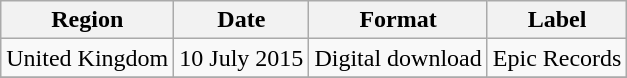<table class=wikitable>
<tr>
<th>Region</th>
<th>Date</th>
<th>Format</th>
<th>Label</th>
</tr>
<tr>
<td>United Kingdom</td>
<td>10 July 2015</td>
<td>Digital download</td>
<td>Epic Records</td>
</tr>
<tr>
</tr>
</table>
